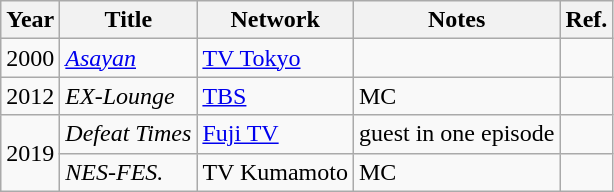<table class="wikitable">
<tr>
<th>Year</th>
<th>Title</th>
<th>Network</th>
<th>Notes</th>
<th>Ref.</th>
</tr>
<tr>
<td>2000</td>
<td><em><a href='#'>Asayan</a></em></td>
<td><a href='#'>TV Tokyo</a></td>
<td></td>
<td></td>
</tr>
<tr>
<td>2012</td>
<td><em>EX-Lounge</em></td>
<td><a href='#'>TBS</a></td>
<td>MC</td>
<td></td>
</tr>
<tr>
<td rowspan="2">2019</td>
<td><em>Defeat Times</em></td>
<td><a href='#'>Fuji TV</a></td>
<td>guest in one episode</td>
<td></td>
</tr>
<tr>
<td><em>NES-FES.</em></td>
<td>TV Kumamoto</td>
<td>MC</td>
<td></td>
</tr>
</table>
